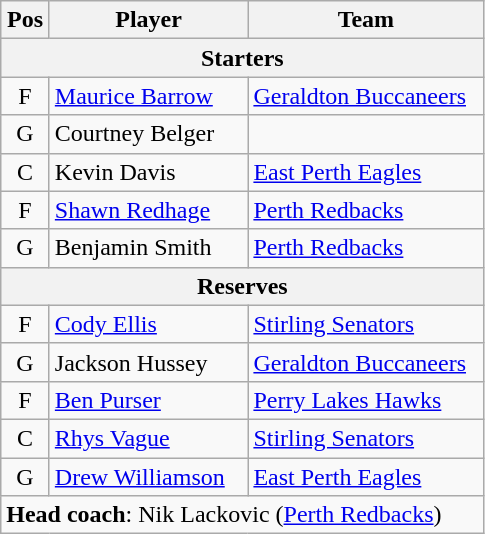<table class="wikitable" style="text-align:center">
<tr>
<th scope="col" width="25px">Pos</th>
<th scope="col" width="125px">Player</th>
<th scope="col" width="150px">Team</th>
</tr>
<tr>
<th scope="col" colspan="3">Starters</th>
</tr>
<tr>
<td>F</td>
<td style="text-align:left"><a href='#'>Maurice Barrow</a></td>
<td style="text-align:left"><a href='#'>Geraldton Buccaneers</a></td>
</tr>
<tr>
<td>G</td>
<td style="text-align:left">Courtney Belger</td>
<td style="text-align:left"></td>
</tr>
<tr>
<td>C</td>
<td style="text-align:left">Kevin Davis</td>
<td style="text-align:left"><a href='#'>East Perth Eagles</a></td>
</tr>
<tr>
<td>F</td>
<td style="text-align:left"><a href='#'>Shawn Redhage</a></td>
<td style="text-align:left"><a href='#'>Perth Redbacks</a></td>
</tr>
<tr>
<td>G</td>
<td style="text-align:left">Benjamin Smith</td>
<td style="text-align:left"><a href='#'>Perth Redbacks</a></td>
</tr>
<tr>
<th scope="col" colspan="3">Reserves</th>
</tr>
<tr>
<td>F</td>
<td style="text-align:left"><a href='#'>Cody Ellis</a></td>
<td style="text-align:left"><a href='#'>Stirling Senators</a></td>
</tr>
<tr>
<td>G</td>
<td style="text-align:left">Jackson Hussey</td>
<td style="text-align:left"><a href='#'>Geraldton Buccaneers</a></td>
</tr>
<tr>
<td>F</td>
<td style="text-align:left"><a href='#'>Ben Purser</a></td>
<td style="text-align:left"><a href='#'>Perry Lakes Hawks</a></td>
</tr>
<tr>
<td>C</td>
<td style="text-align:left"><a href='#'>Rhys Vague</a></td>
<td style="text-align:left"><a href='#'>Stirling Senators</a></td>
</tr>
<tr>
<td>G</td>
<td style="text-align:left"><a href='#'>Drew Williamson</a></td>
<td style="text-align:left"><a href='#'>East Perth Eagles</a></td>
</tr>
<tr>
<td style="text-align:left" colspan="3"><strong>Head coach</strong>: Nik Lackovic (<a href='#'>Perth Redbacks</a>)</td>
</tr>
</table>
